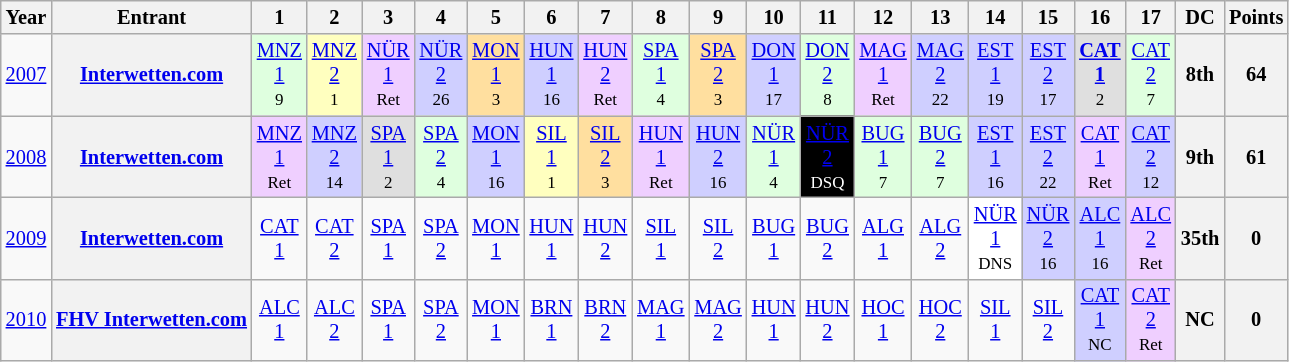<table class="wikitable" style="text-align:center; font-size:85%">
<tr>
<th>Year</th>
<th>Entrant</th>
<th>1</th>
<th>2</th>
<th>3</th>
<th>4</th>
<th>5</th>
<th>6</th>
<th>7</th>
<th>8</th>
<th>9</th>
<th>10</th>
<th>11</th>
<th>12</th>
<th>13</th>
<th>14</th>
<th>15</th>
<th>16</th>
<th>17</th>
<th>DC</th>
<th>Points</th>
</tr>
<tr>
<td><a href='#'>2007</a></td>
<th nowrap><a href='#'>Interwetten.com</a></th>
<td style="background:#dfffdf;"><a href='#'>MNZ<br>1</a><br><small>9</small></td>
<td style="background:#ffffbf;"><a href='#'>MNZ<br>2</a><br><small>1</small></td>
<td style="background:#EFCFFF;"><a href='#'>NÜR<br>1</a><br><small>Ret</small></td>
<td style="background:#CFCFFF;"><a href='#'>NÜR<br>2</a><br><small>26</small></td>
<td style="background:#ffdf9f;"><a href='#'>MON<br>1</a><br><small>3</small></td>
<td style="background:#CFCFFF;"><a href='#'>HUN<br>1</a><br><small>16</small></td>
<td style="background:#EFCFFF;"><a href='#'>HUN<br>2</a><br><small>Ret</small></td>
<td style="background:#dfffdf;"><a href='#'>SPA<br>1</a><br><small>4</small></td>
<td style="background:#ffdf9f;"><a href='#'>SPA<br>2</a><br><small>3</small></td>
<td style="background:#CFCFFF;"><a href='#'>DON<br>1</a><br><small>17</small></td>
<td style="background:#dfffdf;"><a href='#'>DON<br>2</a><br><small>8</small></td>
<td style="background:#EFCFFF;"><a href='#'>MAG<br>1</a><br><small>Ret</small></td>
<td style="background:#CFCFFF;"><a href='#'>MAG<br>2</a><br><small>22</small></td>
<td style="background:#CFCFFF;"><a href='#'>EST<br>1</a><br><small>19</small></td>
<td style="background:#CFCFFF;"><a href='#'>EST<br>2</a><br><small>17</small></td>
<td style="background:#dfdfdf;"><strong><a href='#'>CAT<br>1</a></strong><br><small>2</small></td>
<td style="background:#dfffdf;"><a href='#'>CAT<br>2</a><br><small>7</small></td>
<th>8th</th>
<th>64</th>
</tr>
<tr>
<td><a href='#'>2008</a></td>
<th nowrap><a href='#'>Interwetten.com</a></th>
<td style="background:#EFCFFF;"><a href='#'>MNZ<br>1</a><br><small>Ret</small></td>
<td style="background:#CFCFFF;"><a href='#'>MNZ<br>2</a><br><small>14</small></td>
<td style="background:#dfdfdf;"><a href='#'>SPA<br>1</a><br><small>2</small></td>
<td style="background:#dfffdf;"><a href='#'>SPA<br>2</a><br><small>4</small></td>
<td style="background:#CFCFFF;"><a href='#'>MON<br>1</a><br><small>16</small></td>
<td style="background:#ffffbf;"><a href='#'>SIL<br>1</a><br><small>1</small></td>
<td style="background:#ffdf9f;"><a href='#'>SIL<br>2</a><br><small>3</small></td>
<td style="background:#EFCFFF;"><a href='#'>HUN<br>1</a><br><small>Ret</small></td>
<td style="background:#CFCFFF;"><a href='#'>HUN<br>2</a><br><small>16</small></td>
<td style="background:#dfffdf;"><a href='#'>NÜR<br>1</a><br><small>4</small></td>
<td style="background:#000000; color:white"><a href='#'><span>NÜR<br>2</span></a><br><small>DSQ</small></td>
<td style="background:#dfffdf;"><a href='#'>BUG<br>1</a><br><small>7</small></td>
<td style="background:#dfffdf;"><a href='#'>BUG<br>2</a><br><small>7</small></td>
<td style="background:#CFCFFF;"><a href='#'>EST<br>1</a><br><small>16</small></td>
<td style="background:#CFCFFF;"><a href='#'>EST<br>2</a><br><small>22</small></td>
<td style="background:#EFCFFF;"><a href='#'>CAT<br>1</a><br><small>Ret</small></td>
<td style="background:#CFCFFF;"><a href='#'>CAT<br>2</a><br><small>12</small></td>
<th>9th</th>
<th>61</th>
</tr>
<tr>
<td><a href='#'>2009</a></td>
<th nowrap><a href='#'>Interwetten.com</a></th>
<td><a href='#'>CAT<br>1</a></td>
<td><a href='#'>CAT<br>2</a></td>
<td><a href='#'>SPA<br>1</a></td>
<td><a href='#'>SPA<br>2</a></td>
<td><a href='#'>MON<br>1</a></td>
<td><a href='#'>HUN<br>1</a></td>
<td><a href='#'>HUN<br>2</a></td>
<td><a href='#'>SIL<br>1</a></td>
<td><a href='#'>SIL<br>2</a></td>
<td><a href='#'>BUG<br>1</a></td>
<td><a href='#'>BUG<br>2</a></td>
<td><a href='#'>ALG<br>1</a></td>
<td><a href='#'>ALG<br>2</a></td>
<td style="background:#FFFFFF;"><a href='#'>NÜR<br>1</a><br><small>DNS</small></td>
<td style="background:#CFCFFF;"><a href='#'>NÜR<br>2</a><br><small>16</small></td>
<td style="background:#CFCFFF;"><a href='#'>ALC<br>1</a><br><small>16</small></td>
<td style="background:#EFCFFF;"><a href='#'>ALC<br>2</a><br><small>Ret</small></td>
<th>35th</th>
<th>0</th>
</tr>
<tr>
<td><a href='#'>2010</a></td>
<th nowrap><a href='#'>FHV Interwetten.com</a></th>
<td><a href='#'>ALC<br>1</a></td>
<td><a href='#'>ALC<br>2</a></td>
<td><a href='#'>SPA<br>1</a></td>
<td><a href='#'>SPA<br>2</a></td>
<td><a href='#'>MON<br>1</a></td>
<td><a href='#'>BRN<br>1</a></td>
<td><a href='#'>BRN<br>2</a></td>
<td><a href='#'>MAG<br>1</a></td>
<td><a href='#'>MAG<br>2</a></td>
<td><a href='#'>HUN<br>1</a></td>
<td><a href='#'>HUN<br>2</a></td>
<td><a href='#'>HOC<br>1</a></td>
<td><a href='#'>HOC<br>2</a></td>
<td><a href='#'>SIL<br>1</a></td>
<td><a href='#'>SIL<br>2</a></td>
<td style="background:#CFCFFF;"><a href='#'>CAT<br>1</a><br><small>NC</small></td>
<td style="background:#EFCFFF;"><a href='#'>CAT<br>2</a><br><small>Ret</small></td>
<th>NC</th>
<th>0</th>
</tr>
</table>
